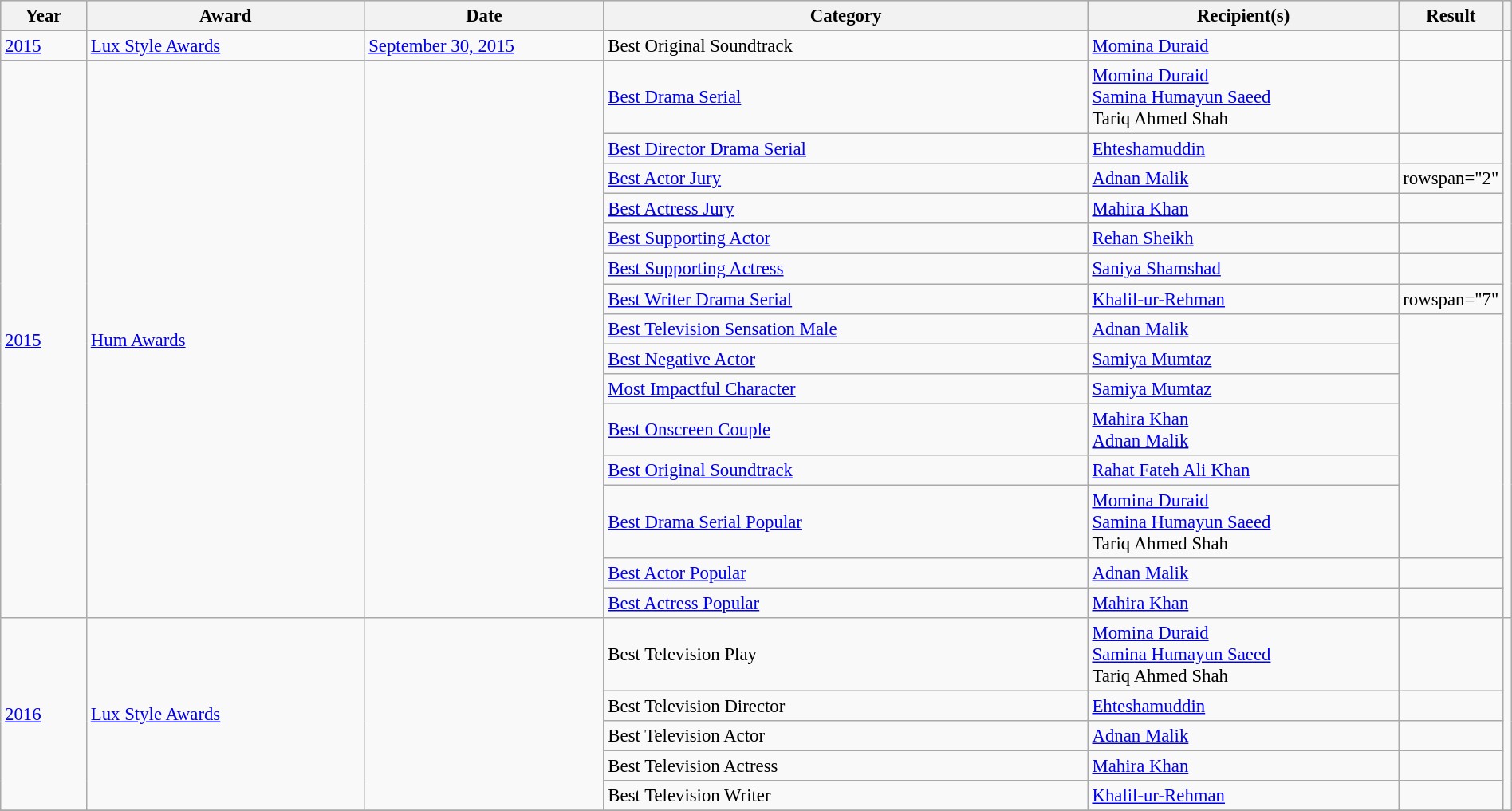<table class="wikitable" width="100%" style="font-size: 95%;">
<tr style="background:#ccc; text-align:center;">
<th scope="col" width="6%">Year</th>
<th scope="col" width="20%">Award</th>
<th scope="col" width="17%">Date</th>
<th scope="col" width="35%">Category</th>
<th scope="col" width="30%">Recipient(s)</th>
<th scope="col" width="10%">Result</th>
<th></th>
</tr>
<tr>
<td><a href='#'>2015</a></td>
<td><a href='#'>Lux Style Awards</a></td>
<td><a href='#'>September 30, 2015</a></td>
<td>Best Original Soundtrack</td>
<td><a href='#'>Momina Duraid</a></td>
<td></td>
<td></td>
</tr>
<tr>
<td rowspan="15"><a href='#'>2015</a></td>
<td rowspan="15"><a href='#'>Hum Awards</a></td>
<td rowspan="15"></td>
<td><a href='#'>Best Drama Serial</a></td>
<td><a href='#'>Momina Duraid</a><br><a href='#'>Samina Humayun Saeed</a><br>Tariq Ahmed Shah</td>
<td></td>
<td rowspan="15"></td>
</tr>
<tr>
<td><a href='#'>Best Director Drama Serial</a></td>
<td><a href='#'>Ehteshamuddin</a></td>
<td></td>
</tr>
<tr>
<td><a href='#'>Best Actor Jury</a></td>
<td><a href='#'>Adnan Malik</a></td>
<td>rowspan="2" </td>
</tr>
<tr>
<td><a href='#'>Best Actress Jury</a></td>
<td><a href='#'>Mahira Khan</a></td>
</tr>
<tr>
<td><a href='#'>Best Supporting Actor</a></td>
<td><a href='#'>Rehan Sheikh</a></td>
<td></td>
</tr>
<tr>
<td><a href='#'>Best Supporting Actress</a></td>
<td><a href='#'>Saniya Shamshad</a></td>
<td></td>
</tr>
<tr>
<td><a href='#'>Best Writer Drama Serial</a></td>
<td><a href='#'>Khalil-ur-Rehman</a></td>
<td>rowspan="7" </td>
</tr>
<tr>
<td><a href='#'>Best Television Sensation Male</a></td>
<td><a href='#'>Adnan Malik</a></td>
</tr>
<tr>
<td><a href='#'>Best Negative Actor</a></td>
<td><a href='#'>Samiya Mumtaz</a></td>
</tr>
<tr>
<td><a href='#'>Most Impactful Character</a></td>
<td><a href='#'>Samiya Mumtaz</a></td>
</tr>
<tr>
<td><a href='#'>Best Onscreen Couple</a></td>
<td><a href='#'>Mahira Khan</a><br><a href='#'>Adnan Malik</a></td>
</tr>
<tr>
<td><a href='#'>Best Original Soundtrack</a></td>
<td><a href='#'>Rahat Fateh Ali Khan</a></td>
</tr>
<tr>
<td><a href='#'>Best Drama Serial Popular</a></td>
<td><a href='#'>Momina Duraid</a><br><a href='#'>Samina Humayun Saeed</a><br>Tariq Ahmed Shah</td>
</tr>
<tr>
<td><a href='#'>Best Actor Popular</a></td>
<td><a href='#'>Adnan Malik</a></td>
<td></td>
</tr>
<tr>
<td><a href='#'>Best Actress Popular</a></td>
<td><a href='#'>Mahira Khan</a></td>
<td></td>
</tr>
<tr>
<td rowspan="5"><a href='#'>2016</a></td>
<td rowspan="5"><a href='#'>Lux Style Awards</a></td>
<td rowspan="5"></td>
<td>Best Television Play</td>
<td><a href='#'>Momina Duraid</a><br><a href='#'>Samina Humayun Saeed</a><br>Tariq Ahmed Shah</td>
<td></td>
<td rowspan="5"></td>
</tr>
<tr>
<td>Best Television Director</td>
<td><a href='#'>Ehteshamuddin</a></td>
<td></td>
</tr>
<tr>
<td>Best Television Actor</td>
<td><a href='#'>Adnan Malik</a></td>
<td></td>
</tr>
<tr>
<td>Best Television Actress</td>
<td><a href='#'>Mahira Khan</a></td>
<td></td>
</tr>
<tr>
<td>Best Television Writer</td>
<td><a href='#'>Khalil-ur-Rehman</a></td>
<td></td>
</tr>
<tr>
</tr>
</table>
